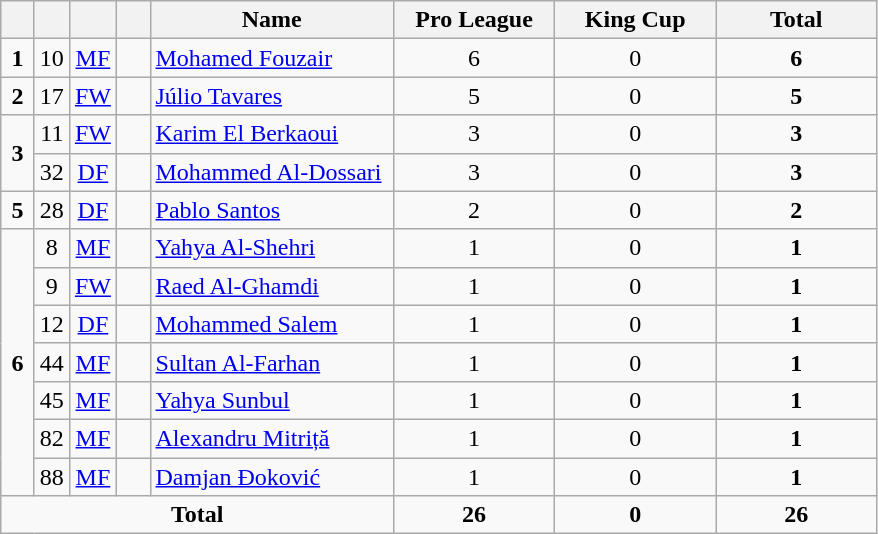<table class="wikitable" style="text-align:center">
<tr>
<th width=15></th>
<th width=15></th>
<th width=15></th>
<th width=15></th>
<th width=155>Name</th>
<th width=100>Pro League</th>
<th width=100>King Cup</th>
<th width=100>Total</th>
</tr>
<tr>
<td><strong>1</strong></td>
<td>10</td>
<td><a href='#'>MF</a></td>
<td></td>
<td align=left><a href='#'>Mohamed Fouzair</a></td>
<td>6</td>
<td>0</td>
<td><strong>6</strong></td>
</tr>
<tr>
<td><strong>2</strong></td>
<td>17</td>
<td><a href='#'>FW</a></td>
<td></td>
<td align=left><a href='#'>Júlio Tavares</a></td>
<td>5</td>
<td>0</td>
<td><strong>5</strong></td>
</tr>
<tr>
<td rowspan=2><strong>3</strong></td>
<td>11</td>
<td><a href='#'>FW</a></td>
<td></td>
<td align=left><a href='#'>Karim El Berkaoui</a></td>
<td>3</td>
<td>0</td>
<td><strong>3</strong></td>
</tr>
<tr>
<td>32</td>
<td><a href='#'>DF</a></td>
<td></td>
<td align=left><a href='#'>Mohammed Al-Dossari</a></td>
<td>3</td>
<td>0</td>
<td><strong>3</strong></td>
</tr>
<tr>
<td><strong>5</strong></td>
<td>28</td>
<td><a href='#'>DF</a></td>
<td></td>
<td align=left><a href='#'>Pablo Santos</a></td>
<td>2</td>
<td>0</td>
<td><strong>2</strong></td>
</tr>
<tr>
<td rowspan=7><strong>6</strong></td>
<td>8</td>
<td><a href='#'>MF</a></td>
<td></td>
<td align=left><a href='#'>Yahya Al-Shehri</a></td>
<td>1</td>
<td>0</td>
<td><strong>1</strong></td>
</tr>
<tr>
<td>9</td>
<td><a href='#'>FW</a></td>
<td></td>
<td align=left><a href='#'>Raed Al-Ghamdi</a></td>
<td>1</td>
<td>0</td>
<td><strong>1</strong></td>
</tr>
<tr>
<td>12</td>
<td><a href='#'>DF</a></td>
<td></td>
<td align=left><a href='#'>Mohammed Salem</a></td>
<td>1</td>
<td>0</td>
<td><strong>1</strong></td>
</tr>
<tr>
<td>44</td>
<td><a href='#'>MF</a></td>
<td></td>
<td align=left><a href='#'>Sultan Al-Farhan</a></td>
<td>1</td>
<td>0</td>
<td><strong>1</strong></td>
</tr>
<tr>
<td>45</td>
<td><a href='#'>MF</a></td>
<td></td>
<td align=left><a href='#'>Yahya Sunbul</a></td>
<td>1</td>
<td>0</td>
<td><strong>1</strong></td>
</tr>
<tr>
<td>82</td>
<td><a href='#'>MF</a></td>
<td></td>
<td align=left><a href='#'>Alexandru Mitriță</a></td>
<td>1</td>
<td>0</td>
<td><strong>1</strong></td>
</tr>
<tr>
<td>88</td>
<td><a href='#'>MF</a></td>
<td></td>
<td align=left><a href='#'>Damjan Đoković</a></td>
<td>1</td>
<td>0</td>
<td><strong>1</strong></td>
</tr>
<tr>
<td colspan=5><strong>Total</strong></td>
<td><strong>26</strong></td>
<td><strong>0</strong></td>
<td><strong>26</strong></td>
</tr>
</table>
